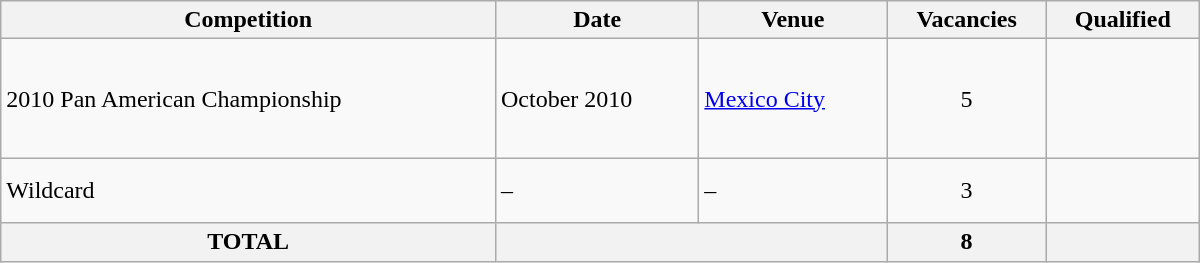<table class="wikitable" width=800>
<tr>
<th>Competition</th>
<th>Date</th>
<th>Venue</th>
<th>Vacancies</th>
<th>Qualified</th>
</tr>
<tr>
<td>2010 Pan American Championship</td>
<td>October 2010</td>
<td> <a href='#'>Mexico City</a></td>
<td align="center">5</td>
<td> <br><br>  <br>  <br></td>
</tr>
<tr>
<td>Wildcard</td>
<td>–</td>
<td>–</td>
<td align="center">3</td>
<td><br><br></td>
</tr>
<tr>
<th>TOTAL</th>
<th colspan="2"></th>
<th>8</th>
<th></th>
</tr>
</table>
